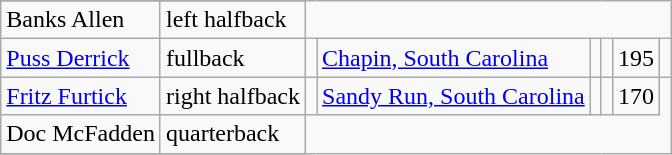<table class="wikitable">
<tr>
</tr>
<tr>
<td>Banks Allen</td>
<td>left halfback</td>
</tr>
<tr>
<td><a href='#'>Puss Derrick</a></td>
<td>fullback</td>
<td></td>
<td><a href='#'>Chapin, South Carolina</a></td>
<td></td>
<td></td>
<td>195</td>
<td></td>
</tr>
<tr>
<td><a href='#'>Fritz Furtick</a></td>
<td>right halfback</td>
<td></td>
<td><a href='#'>Sandy Run, South Carolina</a></td>
<td></td>
<td></td>
<td>170</td>
</tr>
<tr>
<td>Doc McFadden</td>
<td>quarterback</td>
</tr>
<tr>
</tr>
</table>
